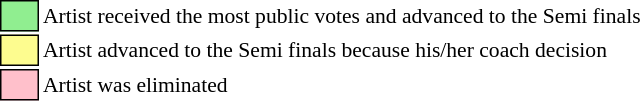<table class="toccolours" style="font-size: 90%; white-space: nowrap;">
<tr>
<td style="background-color:lightgreen; border: 1px solid black">      </td>
<td>Artist received the most public votes and advanced to the Semi finals</td>
</tr>
<tr>
<td style="background-color:#fdfc8f; border: 1px solid black">      </td>
<td>Artist advanced to the Semi finals because his/her coach decision</td>
</tr>
<tr>
<td style="background-color:pink; border: 1px solid black">      </td>
<td>Artist was eliminated</td>
</tr>
<tr>
</tr>
</table>
